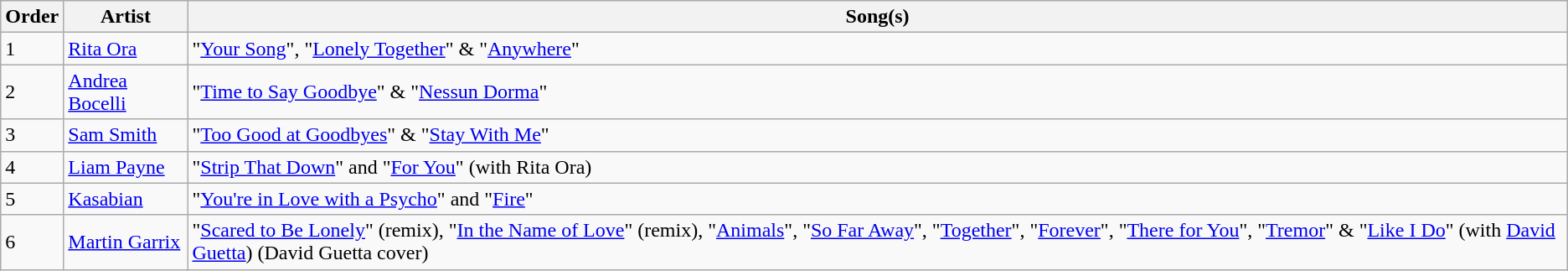<table class="wikitable">
<tr>
<th>Order</th>
<th>Artist</th>
<th>Song(s)</th>
</tr>
<tr>
<td>1</td>
<td><a href='#'>Rita Ora</a></td>
<td>"<a href='#'>Your Song</a>", "<a href='#'>Lonely Together</a>" & "<a href='#'>Anywhere</a>"</td>
</tr>
<tr>
<td>2</td>
<td><a href='#'>Andrea Bocelli</a></td>
<td>"<a href='#'>Time to Say Goodbye</a>" & "<a href='#'>Nessun Dorma</a>"</td>
</tr>
<tr>
<td>3</td>
<td><a href='#'>Sam Smith</a></td>
<td>"<a href='#'>Too Good at Goodbyes</a>" & "<a href='#'>Stay With Me</a>"</td>
</tr>
<tr>
<td>4</td>
<td><a href='#'>Liam Payne</a></td>
<td>"<a href='#'>Strip That Down</a>" and "<a href='#'>For You</a>" (with Rita Ora)</td>
</tr>
<tr>
<td>5</td>
<td><a href='#'>Kasabian</a></td>
<td>"<a href='#'>You're in Love with a Psycho</a>" and "<a href='#'>Fire</a>"</td>
</tr>
<tr>
<td>6</td>
<td><a href='#'>Martin Garrix</a></td>
<td>"<a href='#'>Scared to Be Lonely</a>" (remix), "<a href='#'>In the Name of Love</a>" (remix), "<a href='#'>Animals</a>", "<a href='#'>So Far Away</a>", "<a href='#'>Together</a>", "<a href='#'>Forever</a>", "<a href='#'>There for You</a>", "<a href='#'>Tremor</a>" & "<a href='#'>Like I Do</a>" (with <a href='#'>David Guetta</a>) (David Guetta cover)</td>
</tr>
</table>
